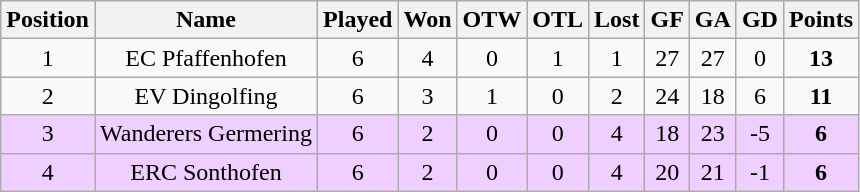<table class="wikitable">
<tr align="center">
<th>Position</th>
<th>Name</th>
<th>Played</th>
<th>Won</th>
<th>OTW</th>
<th>OTL</th>
<th>Lost</th>
<th>GF</th>
<th>GA</th>
<th>GD</th>
<th>Points</th>
</tr>
<tr align="center">
<td>1</td>
<td>EC Pfaffenhofen</td>
<td>6</td>
<td>4</td>
<td>0</td>
<td>1</td>
<td>1</td>
<td>27</td>
<td>27</td>
<td>0</td>
<td><strong>13</strong></td>
</tr>
<tr align="center">
<td>2</td>
<td>EV Dingolfing</td>
<td>6</td>
<td>3</td>
<td>1</td>
<td>0</td>
<td>2</td>
<td>24</td>
<td>18</td>
<td>6</td>
<td><strong>11</strong></td>
</tr>
<tr align="center" bgcolor="#efcfff">
<td>3</td>
<td>Wanderers Germering</td>
<td>6</td>
<td>2</td>
<td>0</td>
<td>0</td>
<td>4</td>
<td>18</td>
<td>23</td>
<td>-5</td>
<td><strong>6</strong></td>
</tr>
<tr align="center" bgcolor="#efcfff">
<td>4</td>
<td>ERC Sonthofen</td>
<td>6</td>
<td>2</td>
<td>0</td>
<td>0</td>
<td>4</td>
<td>20</td>
<td>21</td>
<td>-1</td>
<td><strong>6</strong></td>
</tr>
</table>
